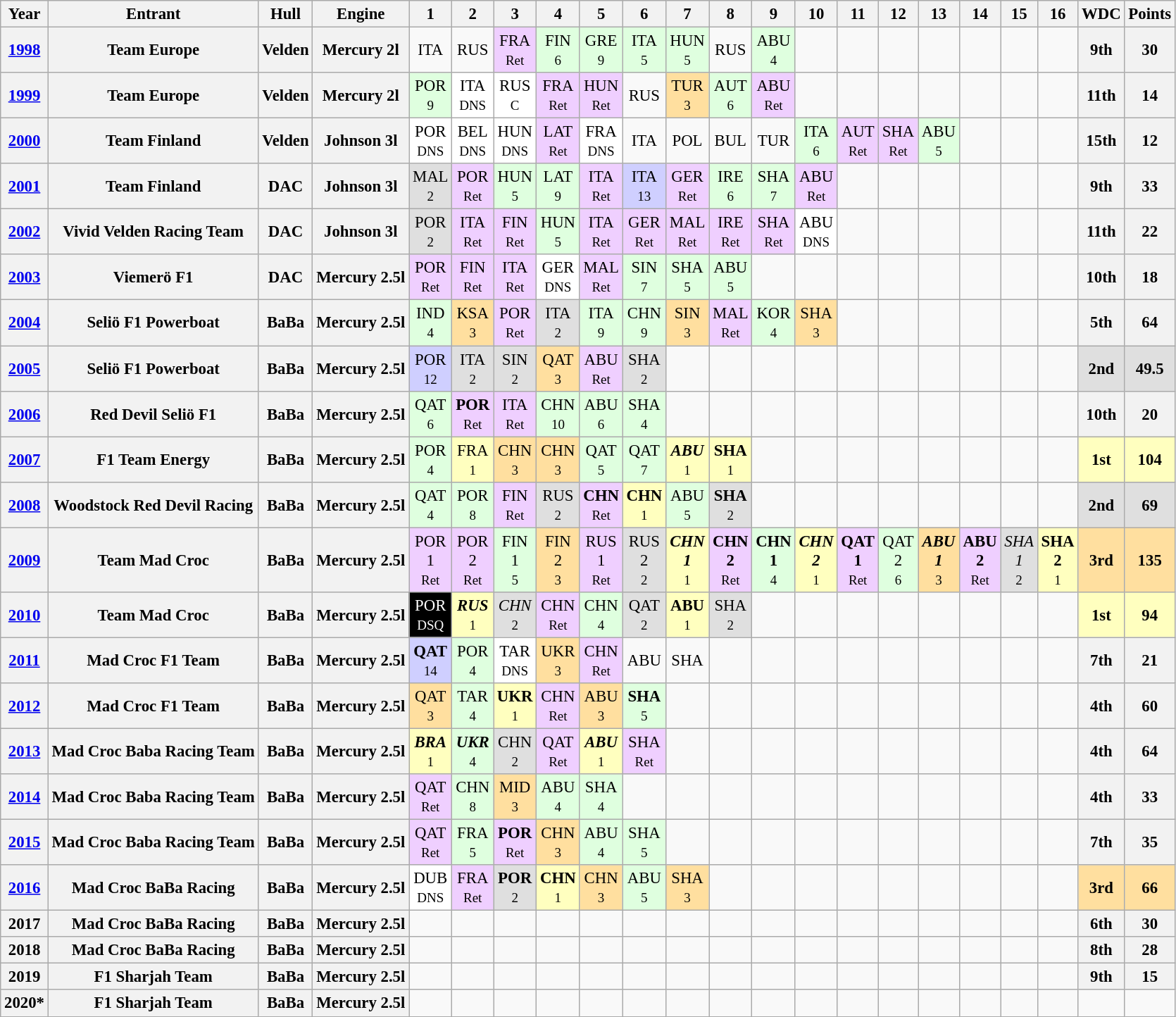<table class="wikitable" style="text-align:center; font-size:95%">
<tr>
<th>Year</th>
<th>Entrant</th>
<th>Hull</th>
<th>Engine</th>
<th>1</th>
<th>2</th>
<th>3</th>
<th>4</th>
<th>5</th>
<th>6</th>
<th>7</th>
<th>8</th>
<th>9</th>
<th>10</th>
<th>11</th>
<th>12</th>
<th>13</th>
<th>14</th>
<th>15</th>
<th>16</th>
<th>WDC</th>
<th>Points</th>
</tr>
<tr>
<th><a href='#'>1998</a></th>
<th>Team Europe</th>
<th>Velden</th>
<th>Mercury 2l</th>
<td>ITA</td>
<td>RUS</td>
<td style="background:#efcfff;">FRA<br><small>Ret</small></td>
<td style="background:#dfffdf;">FIN<br><small>6</small></td>
<td style="background:#dfffdf;">GRE<br><small>9</small></td>
<td style="background:#dfffdf;">ITA<br><small>5</small></td>
<td style="background:#dfffdf;">HUN<br><small>5</small></td>
<td>RUS</td>
<td style="background:#dfffdf;">ABU<br><small>4</small></td>
<td></td>
<td></td>
<td></td>
<td></td>
<td></td>
<td></td>
<td></td>
<th>9th</th>
<th>30</th>
</tr>
<tr>
<th><a href='#'>1999</a></th>
<th>Team Europe</th>
<th>Velden</th>
<th>Mercury 2l</th>
<td style="background:#dfffdf;">POR<br><small>9</small></td>
<td style="background:#ffffff;">ITA<br><small>DNS</small></td>
<td style="background:#ffffff;">RUS<br><small>C</small></td>
<td style="background:#efcfff;">FRA<br><small>Ret</small></td>
<td style="background:#efcfff;">HUN<br><small>Ret</small></td>
<td>RUS</td>
<td style="background:#ffdf9f;">TUR<br><small>3</small></td>
<td style="background:#dfffdf;">AUT<br><small>6</small></td>
<td style="background:#efcfff;">ABU<br><small>Ret</small></td>
<td></td>
<td></td>
<td></td>
<td></td>
<td></td>
<td></td>
<td></td>
<th>11th</th>
<th>14</th>
</tr>
<tr>
<th><a href='#'>2000</a></th>
<th>Team Finland</th>
<th>Velden</th>
<th>Johnson 3l</th>
<td style="background:#ffffff;">POR<br><small>DNS</small></td>
<td style="background:#ffffff;">BEL<br><small>DNS</small></td>
<td style="background:#ffffff;">HUN<br><small>DNS</small></td>
<td style="background:#efcfff;">LAT<br><small>Ret</small></td>
<td style="background:#ffffff;">FRA<br><small>DNS</small></td>
<td>ITA</td>
<td>POL</td>
<td>BUL</td>
<td>TUR</td>
<td style="background:#dfffdf;">ITA<br><small>6</small></td>
<td style="background:#efcfff;">AUT<br><small>Ret</small></td>
<td style="background:#efcfff;">SHA<br><small>Ret</small></td>
<td style="background:#dfffdf;">ABU<br><small>5</small></td>
<td></td>
<td></td>
<td></td>
<th>15th</th>
<th>12</th>
</tr>
<tr>
<th><a href='#'>2001</a></th>
<th>Team Finland</th>
<th>DAC</th>
<th>Johnson 3l</th>
<td style="background:#dfdfdf;">MAL<br><small>2</small></td>
<td style="background:#efcfff;">POR<br><small>Ret</small></td>
<td style="background:#dfffdf;">HUN<br><small>5</small></td>
<td style="background:#dfffdf;">LAT<br><small>9</small></td>
<td style="background:#efcfff;">ITA<br><small>Ret</small></td>
<td style="background:#cfcfff;">ITA<br><small>13</small></td>
<td style="background:#efcfff;">GER<br><small>Ret</small></td>
<td style="background:#dfffdf;">IRE<br><small>6</small></td>
<td style="background:#dfffdf;">SHA<br><small>7</small></td>
<td style="background:#efcfff;">ABU<br><small>Ret</small></td>
<td></td>
<td></td>
<td></td>
<td></td>
<td></td>
<td></td>
<th>9th</th>
<th>33</th>
</tr>
<tr>
<th><a href='#'>2002</a></th>
<th>Vivid Velden Racing Team</th>
<th>DAC</th>
<th>Johnson 3l</th>
<td style="background:#dfdfdf;">POR<br><small>2</small></td>
<td style="background:#efcfff;">ITA<br><small>Ret</small></td>
<td style="background:#efcfff;">FIN<br><small>Ret</small></td>
<td style="background:#dfffdf;">HUN<br><small>5</small></td>
<td style="background:#efcfff;">ITA<br><small>Ret</small></td>
<td style="background:#efcfff;">GER<br><small>Ret</small></td>
<td style="background:#efcfff;">MAL<br><small>Ret</small></td>
<td style="background:#efcfff;">IRE<br><small>Ret</small></td>
<td style="background:#efcfff;">SHA<br><small>Ret</small></td>
<td style="background:#ffffff;">ABU<br><small>DNS</small></td>
<td></td>
<td></td>
<td></td>
<td></td>
<td></td>
<td></td>
<th>11th</th>
<th>22</th>
</tr>
<tr>
<th><a href='#'>2003</a></th>
<th>Viemerö F1</th>
<th>DAC</th>
<th>Mercury 2.5l</th>
<td style="background:#efcfff;">POR<br><small>Ret</small></td>
<td style="background:#efcfff;">FIN<br><small>Ret</small></td>
<td style="background:#efcfff;">ITA<br><small>Ret</small></td>
<td style="background:#ffffff;">GER<br><small>DNS</small></td>
<td style="background:#efcfff;">MAL<br><small>Ret</small></td>
<td style="background:#dfffdf;">SIN<br><small>7</small></td>
<td style="background:#dfffdf;">SHA<br><small>5</small></td>
<td style="background:#dfffdf;">ABU<br><small>5</small></td>
<td></td>
<td></td>
<td></td>
<td></td>
<td></td>
<td></td>
<td></td>
<td></td>
<th>10th</th>
<th>18</th>
</tr>
<tr>
<th><a href='#'>2004</a></th>
<th>Seliö F1 Powerboat</th>
<th>BaBa</th>
<th>Mercury 2.5l</th>
<td style="background:#dfffdf;">IND<br><small>4</small></td>
<td style="background:#ffdf9f;">KSA<br><small>3</small></td>
<td style="background:#efcfff;">POR<br><small>Ret</small></td>
<td style="background:#dfdfdf;">ITA<br><small>2</small></td>
<td style="background:#dfffdf;">ITA<br><small>9</small></td>
<td style="background:#dfffdf;">CHN<br><small>9</small></td>
<td style="background:#ffdf9f;">SIN<br><small>3</small></td>
<td style="background:#efcfff;">MAL<br><small>Ret</small></td>
<td style="background:#dfffdf;">KOR<br><small>4</small></td>
<td style="background:#ffdf9f;">SHA<br><small>3</small></td>
<td></td>
<td></td>
<td></td>
<td></td>
<td></td>
<td></td>
<th>5th</th>
<th>64</th>
</tr>
<tr>
<th><a href='#'>2005</a></th>
<th>Seliö F1 Powerboat</th>
<th>BaBa</th>
<th>Mercury 2.5l</th>
<td style="background:#cfcfff;">POR<br><small>12</small></td>
<td style="background:#dfdfdf;">ITA<br><small>2</small></td>
<td style="background:#dfdfdf;">SIN<br><small>2</small></td>
<td style="background:#ffdf9f;">QAT<br><small>3</small></td>
<td style="background:#efcfff;">ABU<br><small>Ret</small></td>
<td style="background:#dfdfdf;">SHA<br><small>2</small></td>
<td></td>
<td></td>
<td></td>
<td></td>
<td></td>
<td></td>
<td></td>
<td></td>
<td></td>
<td></td>
<td style="background:#dfdfdf;"><strong>2nd</strong></td>
<td style="background:#dfdfdf;"><strong>49.5</strong></td>
</tr>
<tr>
<th><a href='#'>2006</a></th>
<th>Red Devil Seliö F1</th>
<th>BaBa</th>
<th>Mercury 2.5l</th>
<td style="background:#dfffdf;">QAT<br><small>6</small></td>
<td style="background:#efcfff;"><strong>POR</strong><br><small>Ret</small></td>
<td style="background:#efcfff;">ITA<br><small>Ret</small></td>
<td style="background:#dfffdf;">CHN<br><small>10</small></td>
<td style="background:#dfffdf;">ABU<br><small>6</small></td>
<td style="background:#dfffdf;">SHA<br><small>4</small></td>
<td></td>
<td></td>
<td></td>
<td></td>
<td></td>
<td></td>
<td></td>
<td></td>
<td></td>
<td></td>
<th>10th</th>
<th>20</th>
</tr>
<tr>
<th><a href='#'>2007</a></th>
<th>F1 Team Energy</th>
<th>BaBa</th>
<th>Mercury 2.5l</th>
<td style="background:#dfffdf;">POR<br><small>4</small></td>
<td style="background:#ffffbf;">FRA<br><small>1</small></td>
<td style="background:#ffdf9f;">CHN<br><small>3</small></td>
<td style="background:#ffdf9f;">CHN<br><small>3</small></td>
<td style="background:#dfffdf;">QAT<br><small>5</small></td>
<td style="background:#dfffdf;">QAT<br><small>7</small></td>
<td style="background:#ffffbf;"><strong><em>ABU</em></strong><br><small>1</small></td>
<td style="background:#ffffbf;"><strong>SHA</strong><br><small>1</small></td>
<td></td>
<td></td>
<td></td>
<td></td>
<td></td>
<td></td>
<td></td>
<td></td>
<td style="background:#ffffbf;"><strong>1st</strong></td>
<td style="background:#ffffbf;"><strong>104</strong></td>
</tr>
<tr>
<th><a href='#'>2008</a></th>
<th>Woodstock Red Devil Racing</th>
<th>BaBa</th>
<th>Mercury 2.5l</th>
<td style="background:#dfffdf;">QAT<br><small>4</small></td>
<td style="background:#dfffdf;">POR<br><small>8</small></td>
<td style="background:#efcfff;">FIN<br><small>Ret</small></td>
<td style="background:#dfdfdf;">RUS<br><small>2</small></td>
<td style="background:#efcfff;"><strong>CHN</strong><br><small>Ret</small></td>
<td style="background:#ffffbf;"><strong>CHN</strong><br><small>1</small></td>
<td style="background:#dfffdf;">ABU<br><small>5</small></td>
<td style="background:#dfdfdf;"><strong>SHA</strong><br><small>2</small></td>
<td></td>
<td></td>
<td></td>
<td></td>
<td></td>
<td></td>
<td></td>
<td></td>
<td style="background:#dfdfdf;"><strong>2nd</strong></td>
<td style="background:#dfdfdf;"><strong>69</strong></td>
</tr>
<tr>
<th><a href='#'>2009</a></th>
<th>Team Mad Croc</th>
<th>BaBa</th>
<th>Mercury 2.5l</th>
<td style="background:#efcfff;">POR<br>1<br><small>Ret</small></td>
<td style="background:#efcfff;">POR<br>2<br><small>Ret</small></td>
<td style="background:#dfffdf;">FIN<br>1<br><small>5</small></td>
<td style="background:#ffdf9f;">FIN<br>2<br><small>3</small></td>
<td style="background:#efcfff;">RUS<br>1<br><small>Ret</small></td>
<td style="background:#dfdfdf;">RUS<br>2<br><small>2</small></td>
<td style="background:#ffffbf;"><strong><em>CHN<br>1</em></strong><br><small>1</small></td>
<td style="background:#efcfff;"><strong>CHN<br>2</strong><br><small>Ret</small></td>
<td style="background:#dfffdf;"><strong>CHN<br>1</strong><br><small>4</small></td>
<td style="background:#ffffbf;"><strong><em>CHN<br>2</em></strong><br><small>1</small></td>
<td style="background:#efcfff;"><strong>QAT<br>1</strong><br><small>Ret</small></td>
<td style="background:#dfffdf;">QAT<br>2<br><small>6</small></td>
<td style="background:#ffdf9f;"><strong><em>ABU<br>1</em></strong><br><small>3</small></td>
<td style="background:#efcfff;"><strong>ABU<br>2</strong><br><small>Ret</small></td>
<td style="background:#dfdfdf;"><em>SHA<br>1</em><br><small>2</small></td>
<td style="background:#ffffbf;"><strong>SHA<br>2</strong><br><small>1</small></td>
<td style="background:#ffdf9f;"><strong>3rd</strong></td>
<td style="background:#ffdf9f;"><strong>135</strong></td>
</tr>
<tr>
<th><a href='#'>2010</a></th>
<th>Team Mad Croc</th>
<th>BaBa</th>
<th>Mercury 2.5l</th>
<td style="background:#000000; color:white;">POR<br><small>DSQ</small></td>
<td style="background:#ffffbf;"><strong><em>RUS</em></strong><br><small>1</small></td>
<td style="background:#dfdfdf;"><em>CHN</em><br><small>2</small></td>
<td style="background:#efcfff;">CHN<br><small>Ret</small></td>
<td style="background:#dfffdf;">CHN<br><small>4</small></td>
<td style="background:#dfdfdf;">QAT<br><small>2</small></td>
<td style="background:#ffffbf;"><strong>ABU</strong><br><small>1</small></td>
<td style="background:#dfdfdf;">SHA<br><small>2</small></td>
<td></td>
<td></td>
<td></td>
<td></td>
<td></td>
<td></td>
<td></td>
<td></td>
<td style="background:#ffffbf;"><strong>1st</strong></td>
<td style="background:#ffffbf;"><strong>94</strong></td>
</tr>
<tr>
<th><a href='#'>2011</a></th>
<th>Mad Croc F1 Team</th>
<th>BaBa</th>
<th>Mercury 2.5l</th>
<td style="background:#cfcfff;"><strong>QAT</strong><br><small>14</small></td>
<td style="background:#dfffdf;">POR<br><small>4</small></td>
<td style="background:#ffffff;">TAR<br><small>DNS</small></td>
<td style="background:#ffdf9f;">UKR<br><small>3</small></td>
<td style="background:#efcfff;">CHN<br><small>Ret</small></td>
<td>ABU</td>
<td>SHA</td>
<td></td>
<td></td>
<td></td>
<td></td>
<td></td>
<td></td>
<td></td>
<td></td>
<td></td>
<th>7th</th>
<th>21</th>
</tr>
<tr>
<th><a href='#'>2012</a></th>
<th>Mad Croc F1 Team</th>
<th>BaBa</th>
<th>Mercury 2.5l</th>
<td style="background:#ffdf9f;">QAT<br><small>3</small></td>
<td style="background:#dfffdf;">TAR<br><small>4</small></td>
<td style="background:#ffffbf;"><strong>UKR</strong><br><small>1</small></td>
<td style="background:#efcfff;">CHN<br><small>Ret</small></td>
<td style="background:#ffdf9f;">ABU<br><small>3</small></td>
<td style="background:#dfffdf;"><strong>SHA</strong><br><small>5</small></td>
<td></td>
<td></td>
<td></td>
<td></td>
<td></td>
<td></td>
<td></td>
<td></td>
<td></td>
<td></td>
<th>4th</th>
<th>60</th>
</tr>
<tr>
<th><a href='#'>2013</a></th>
<th>Mad Croc Baba Racing Team</th>
<th>BaBa</th>
<th>Mercury 2.5l</th>
<td style="background:#ffffbf;"><strong><em>BRA</em></strong><br><small>1</small></td>
<td style="background:#dfffdf;"><strong><em>UKR</em></strong><br><small>4</small></td>
<td style="background:#dfdfdf;">CHN<br><small>2</small></td>
<td style="background:#efcfff;">QAT<br><small>Ret</small></td>
<td style="background:#ffffbf;"><strong><em>ABU</em></strong><br><small>1</small></td>
<td style="background:#efcfff;">SHA<br><small>Ret</small></td>
<td></td>
<td></td>
<td></td>
<td></td>
<td></td>
<td></td>
<td></td>
<td></td>
<td></td>
<td></td>
<th>4th</th>
<th>64</th>
</tr>
<tr>
<th><a href='#'>2014</a></th>
<th>Mad Croc Baba Racing Team</th>
<th>BaBa</th>
<th>Mercury 2.5l</th>
<td style="background:#efcfff;">QAT<br><small>Ret</small></td>
<td style="background:#dfffdf;">CHN<br><small>8</small></td>
<td style="background:#ffdf9f;">MID<br><small>3</small></td>
<td style="background:#dfffdf;">ABU<br><small>4</small></td>
<td style="background:#dfffdf;">SHA<br><small>4</small></td>
<td></td>
<td></td>
<td></td>
<td></td>
<td></td>
<td></td>
<td></td>
<td></td>
<td></td>
<td></td>
<td></td>
<th>4th</th>
<th>33</th>
</tr>
<tr>
<th><a href='#'>2015</a></th>
<th>Mad Croc Baba Racing Team</th>
<th>BaBa</th>
<th>Mercury 2.5l</th>
<td style="background:#efcfff;">QAT<br><small>Ret</small></td>
<td style="background:#dfffdf;">FRA<br><small>5</small></td>
<td style="background:#efcfff;"><strong>POR</strong><br><small>Ret</small></td>
<td style="background:#ffdf9f;">CHN<br><small>3</small></td>
<td style="background:#dfffdf;">ABU<br><small>4</small></td>
<td style="background:#dfffdf;">SHA<br><small>5</small></td>
<td></td>
<td></td>
<td></td>
<td></td>
<td></td>
<td></td>
<td></td>
<td></td>
<td></td>
<td></td>
<th>7th</th>
<th>35</th>
</tr>
<tr>
<th><a href='#'>2016</a></th>
<th>Mad Croc BaBa Racing</th>
<th>BaBa</th>
<th>Mercury 2.5l</th>
<td style="background:#ffffff;">DUB<br><small>DNS</small></td>
<td style="background:#efcfff;">FRA<br><small>Ret</small></td>
<td style="background:#dfdfdf;"><strong>POR</strong><br><small>2</small></td>
<td style="background:#ffffbf;"><strong>CHN</strong><br><small>1</small></td>
<td style="background:#ffdf9f;">CHN<br><small>3</small></td>
<td style="background:#dfffdf;">ABU<br><small>5</small></td>
<td style="background:#ffdf9f;">SHA<br><small>3</small></td>
<td></td>
<td></td>
<td></td>
<td></td>
<td></td>
<td></td>
<td></td>
<td></td>
<td></td>
<td style="background:#ffdf9f;"><strong>3rd</strong></td>
<td style="background:#ffdf9f;"><strong>66</strong></td>
</tr>
<tr>
<th>2017</th>
<th>Mad Croc BaBa Racing</th>
<th>BaBa</th>
<th>Mercury 2.5l</th>
<td></td>
<td></td>
<td></td>
<td></td>
<td></td>
<td></td>
<td></td>
<td></td>
<td></td>
<td></td>
<td></td>
<td></td>
<td></td>
<td></td>
<td></td>
<td></td>
<th>6th</th>
<th>30</th>
</tr>
<tr>
<th>2018</th>
<th>Mad Croc BaBa Racing</th>
<th>BaBa</th>
<th>Mercury 2.5l</th>
<td></td>
<td></td>
<td></td>
<td></td>
<td></td>
<td></td>
<td></td>
<td></td>
<td></td>
<td></td>
<td></td>
<td></td>
<td></td>
<td></td>
<td></td>
<td></td>
<th>8th</th>
<th>28</th>
</tr>
<tr>
<th>2019</th>
<th>F1 Sharjah Team</th>
<th>BaBa</th>
<th>Mercury 2.5l</th>
<td></td>
<td></td>
<td></td>
<td></td>
<td></td>
<td></td>
<td></td>
<td></td>
<td></td>
<td></td>
<td></td>
<td></td>
<td></td>
<td></td>
<td></td>
<td></td>
<th>9th</th>
<th>15</th>
</tr>
<tr>
<th>2020*</th>
<th>F1 Sharjah Team</th>
<th>BaBa</th>
<th>Mercury 2.5l</th>
<td></td>
<td></td>
<td></td>
<td></td>
<td></td>
<td></td>
<td></td>
<td></td>
<td></td>
<td></td>
<td></td>
<td></td>
<td></td>
<td></td>
<td></td>
<td></td>
<td></td>
<td></td>
</tr>
</table>
